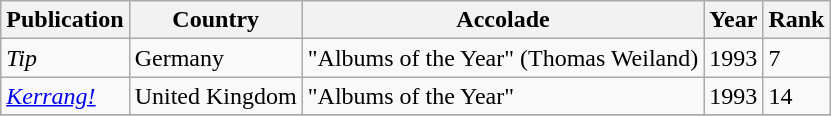<table class="wikitable">
<tr>
<th>Publication</th>
<th>Country</th>
<th>Accolade</th>
<th>Year</th>
<th>Rank</th>
</tr>
<tr>
<td><em>Tip</em></td>
<td>Germany</td>
<td>"Albums of the Year" (Thomas Weiland)</td>
<td>1993</td>
<td>7</td>
</tr>
<tr>
<td><em><a href='#'>Kerrang!</a></em></td>
<td>United Kingdom</td>
<td>"Albums of the Year"</td>
<td>1993</td>
<td>14</td>
</tr>
<tr>
</tr>
</table>
